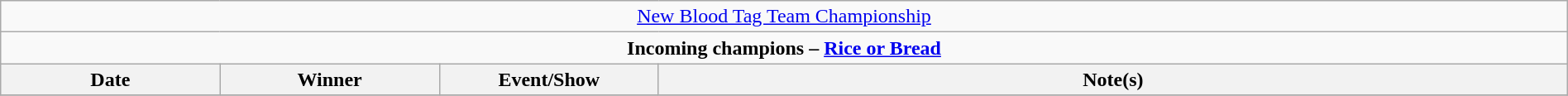<table class="wikitable" style="text-align:center; width:100%;">
<tr>
<td colspan="4" style="text-align: center;"><a href='#'>New Blood Tag Team Championship</a></td>
</tr>
<tr>
<td colspan="4" style="text-align: center;"><strong>Incoming champions – <a href='#'>Rice or Bread</a> </strong></td>
</tr>
<tr>
<th width=14%>Date</th>
<th width=14%>Winner</th>
<th width=14%>Event/Show</th>
<th width=58%>Note(s)</th>
</tr>
<tr>
</tr>
</table>
